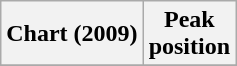<table class="wikitable plainrowheaders sortable" style="text-align:center">
<tr>
<th scope="col">Chart (2009)</th>
<th scope="col">Peak<br>position</th>
</tr>
<tr>
</tr>
</table>
